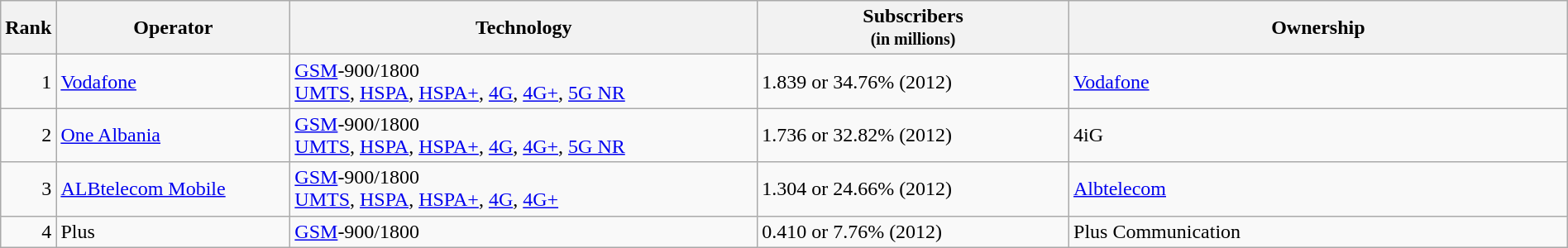<table class="wikitable" style="width:100%;">
<tr>
<th style="width:3%;">Rank</th>
<th style="width:15%;">Operator</th>
<th style="width:30%;">Technology</th>
<th style="width:20%;">Subscribers<br><small>(in millions)</small></th>
<th style="width:32%;">Ownership</th>
</tr>
<tr>
<td align=right>1</td>
<td><a href='#'>Vodafone</a></td>
<td><a href='#'>GSM</a>-900/1800 <br> <a href='#'>UMTS</a>, <a href='#'>HSPA</a>, <a href='#'>HSPA+</a>, <a href='#'>4G</a>, <a href='#'>4G+</a>, <a href='#'>5G NR</a></td>
<td>1.839 or 34.76% (2012)</td>
<td><a href='#'>Vodafone</a></td>
</tr>
<tr>
<td align=right>2</td>
<td><a href='#'>One Albania</a></td>
<td><a href='#'>GSM</a>-900/1800 <br> <a href='#'>UMTS</a>, <a href='#'>HSPA</a>, <a href='#'>HSPA+</a>, <a href='#'>4G</a>, <a href='#'>4G+</a>, <a href='#'>5G NR</a></td>
<td>1.736 or 32.82% (2012)</td>
<td>4iG</td>
</tr>
<tr>
<td align=right>3</td>
<td><a href='#'>ALBtelecom Mobile</a></td>
<td><a href='#'>GSM</a>-900/1800 <br> <a href='#'>UMTS</a>, <a href='#'>HSPA</a>, <a href='#'>HSPA+</a>, <a href='#'>4G</a>, <a href='#'>4G+</a></td>
<td>1.304 or 24.66% (2012)</td>
<td><a href='#'>Albtelecom</a></td>
</tr>
<tr>
<td align=right>4</td>
<td>Plus</td>
<td><a href='#'>GSM</a>-900/1800</td>
<td>0.410 or 7.76% (2012)</td>
<td>Plus Communication</td>
</tr>
</table>
